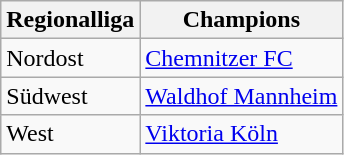<table class="wikitable">
<tr>
<th>Regionalliga</th>
<th>Champions</th>
</tr>
<tr>
<td>Nordost</td>
<td><a href='#'>Chemnitzer FC</a></td>
</tr>
<tr>
<td>Südwest</td>
<td><a href='#'>Waldhof Mannheim</a></td>
</tr>
<tr>
<td>West</td>
<td><a href='#'>Viktoria Köln</a></td>
</tr>
</table>
